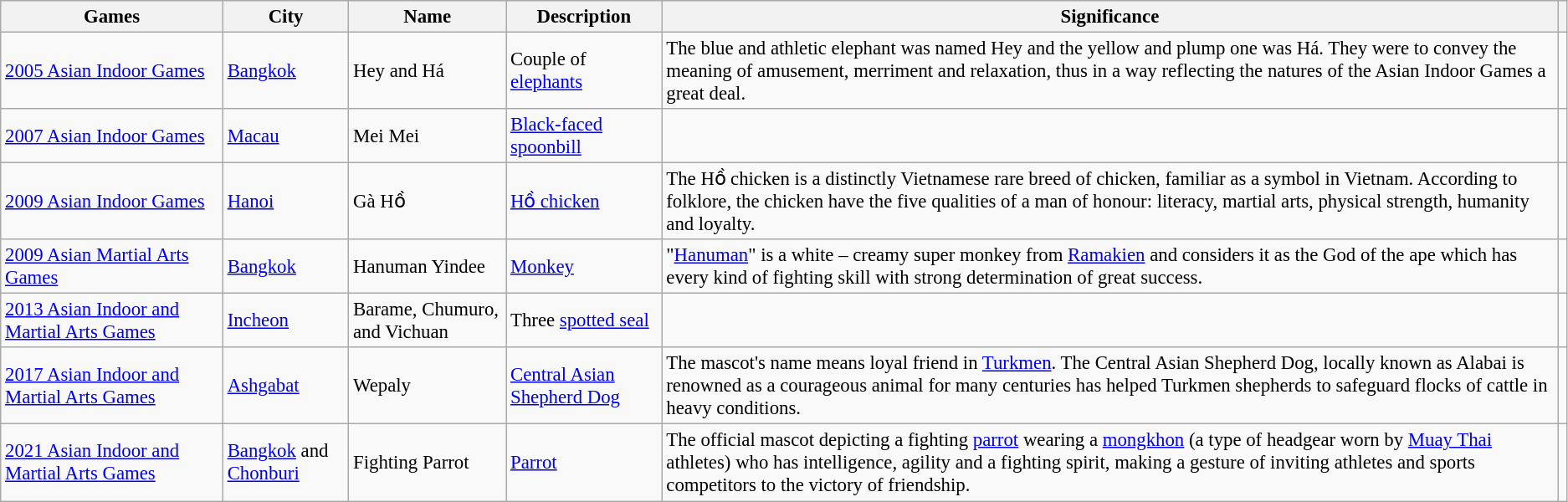<table class="wikitable" style="font-size:95%;">
<tr style="background:#efefef;">
<th style="width:170px;">Games</th>
<th>City</th>
<th>Name</th>
<th>Description</th>
<th>Significance</th>
<th></th>
</tr>
<tr>
<td><a href='#'>2005 Asian Indoor Games</a></td>
<td><a href='#'>Bangkok</a></td>
<td>Hey and Há</td>
<td>Couple of <a href='#'>elephants</a></td>
<td>The blue and athletic elephant was named Hey and the yellow and plump one was Há. They were to convey the meaning of amusement, merriment and relaxation, thus in a way reflecting the natures of the Asian Indoor Games a great deal.</td>
<td></td>
</tr>
<tr>
<td><a href='#'>2007 Asian Indoor Games</a></td>
<td><a href='#'>Macau</a></td>
<td>Mei Mei</td>
<td><a href='#'>Black-faced spoonbill</a></td>
<td></td>
<td></td>
</tr>
<tr>
<td><a href='#'>2009 Asian Indoor Games</a></td>
<td><a href='#'>Hanoi</a></td>
<td>Gà Hồ</td>
<td><a href='#'>Hồ chicken</a></td>
<td>The Hồ chicken is a distinctly Vietnamese rare breed of chicken, familiar as a symbol in Vietnam. According to folklore, the chicken have the five qualities of a man of honour: literacy, martial arts, physical strength, humanity and loyalty.</td>
<td></td>
</tr>
<tr>
<td><a href='#'>2009 Asian Martial Arts Games</a></td>
<td><a href='#'>Bangkok</a></td>
<td>Hanuman Yindee</td>
<td><a href='#'>Monkey</a></td>
<td>"<a href='#'>Hanuman</a>" is a white – creamy super monkey from <a href='#'>Ramakien</a> and considers it as the God of the ape which has every kind of fighting skill with strong determination of great success.</td>
<td></td>
</tr>
<tr>
<td><a href='#'>2013 Asian Indoor and Martial Arts Games</a></td>
<td><a href='#'>Incheon</a></td>
<td>Barame, Chumuro, and Vichuan</td>
<td>Three <a href='#'>spotted seal</a></td>
<td></td>
<td></td>
</tr>
<tr>
<td><a href='#'>2017 Asian Indoor and Martial Arts Games</a></td>
<td><a href='#'>Ashgabat</a></td>
<td>Wepaly</td>
<td><a href='#'>Central Asian Shepherd Dog</a></td>
<td>The mascot's name means loyal friend in <a href='#'>Turkmen</a>. The Central Asian Shepherd Dog, locally known as Alabai is renowned as a courageous animal for many centuries has helped Turkmen shepherds to safeguard flocks of cattle in heavy conditions.</td>
<td></td>
</tr>
<tr>
<td><a href='#'>2021 Asian Indoor and Martial Arts Games</a></td>
<td><a href='#'>Bangkok</a> and <a href='#'>Chonburi</a></td>
<td>Fighting Parrot</td>
<td><a href='#'>Parrot</a></td>
<td>The official mascot depicting a fighting <a href='#'>parrot</a> wearing a <a href='#'>mongkhon</a> (a type of headgear worn by <a href='#'>Muay Thai</a> athletes) who has intelligence, agility and a fighting spirit, making a gesture of inviting athletes and sports competitors to the victory of friendship.</td>
<td></td>
</tr>
</table>
